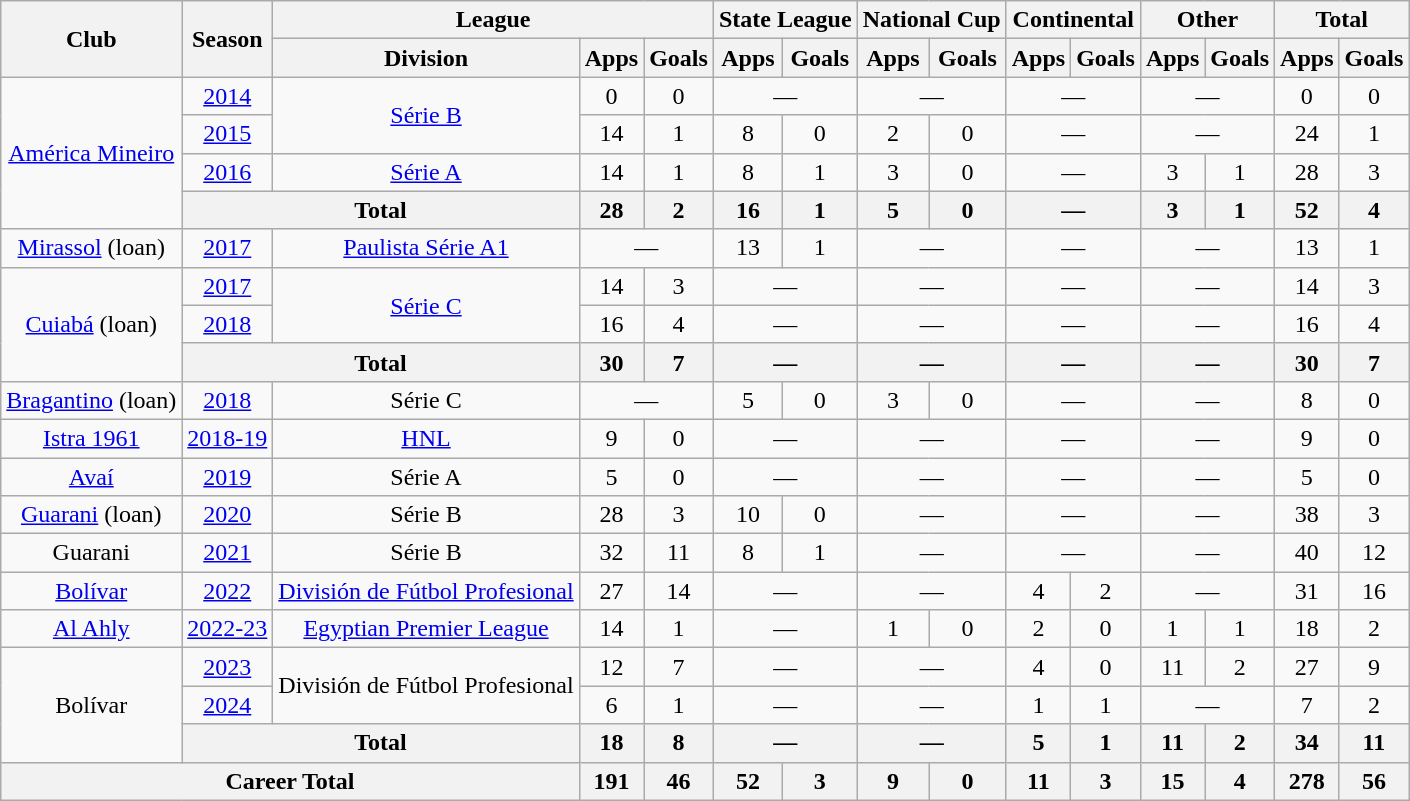<table class="wikitable" style="text-align: center">
<tr>
<th rowspan=2>Club</th>
<th rowspan=2>Season</th>
<th colspan=3>League</th>
<th colspan=2>State League</th>
<th colspan=2>National Cup</th>
<th colspan=2>Continental</th>
<th colspan=2>Other</th>
<th colspan=2>Total</th>
</tr>
<tr>
<th>Division</th>
<th>Apps</th>
<th>Goals</th>
<th>Apps</th>
<th>Goals</th>
<th>Apps</th>
<th>Goals</th>
<th>Apps</th>
<th>Goals</th>
<th>Apps</th>
<th>Goals</th>
<th>Apps</th>
<th>Goals</th>
</tr>
<tr>
<td rowspan="4"><a href='#'>América Mineiro</a></td>
<td><a href='#'>2014</a></td>
<td rowspan="2"><a href='#'>Série B</a></td>
<td>0</td>
<td>0</td>
<td colspan="2">—</td>
<td colspan="2">—</td>
<td colspan="2">—</td>
<td colspan="2">—</td>
<td>0</td>
<td>0</td>
</tr>
<tr>
<td><a href='#'>2015</a></td>
<td>14</td>
<td>1</td>
<td>8</td>
<td>0</td>
<td>2</td>
<td>0</td>
<td colspan="2">—</td>
<td colspan="2">—</td>
<td>24</td>
<td>1</td>
</tr>
<tr>
<td><a href='#'>2016</a></td>
<td><a href='#'>Série A</a></td>
<td>14</td>
<td>1</td>
<td>8</td>
<td>1</td>
<td>3</td>
<td>0</td>
<td colspan="2">—</td>
<td>3</td>
<td>1</td>
<td>28</td>
<td>3</td>
</tr>
<tr>
<th colspan="2">Total</th>
<th>28</th>
<th>2</th>
<th>16</th>
<th>1</th>
<th>5</th>
<th>0</th>
<th colspan="2">—</th>
<th>3</th>
<th>1</th>
<th>52</th>
<th>4</th>
</tr>
<tr>
<td><a href='#'>Mirassol</a> (loan)</td>
<td><a href='#'>2017</a></td>
<td><a href='#'>Paulista Série A1</a></td>
<td colspan="2">—</td>
<td>13</td>
<td>1</td>
<td colspan="2">—</td>
<td colspan="2">—</td>
<td colspan="2">—</td>
<td>13</td>
<td>1</td>
</tr>
<tr>
<td rowspan="3"><a href='#'>Cuiabá</a> (loan)</td>
<td><a href='#'>2017</a></td>
<td rowspan="2"><a href='#'>Série C</a></td>
<td>14</td>
<td>3</td>
<td colspan="2">—</td>
<td colspan="2">—</td>
<td colspan="2">—</td>
<td colspan="2">—</td>
<td>14</td>
<td>3</td>
</tr>
<tr>
<td><a href='#'>2018</a></td>
<td>16</td>
<td>4</td>
<td colspan="2">—</td>
<td colspan="2">—</td>
<td colspan="2">—</td>
<td colspan="2">—</td>
<td>16</td>
<td>4</td>
</tr>
<tr>
<th colspan="2">Total</th>
<th>30</th>
<th>7</th>
<th colspan="2">—</th>
<th colspan="2">—</th>
<th colspan="2">—</th>
<th colspan="2">—</th>
<th>30</th>
<th>7</th>
</tr>
<tr>
<td><a href='#'>Bragantino</a> (loan)</td>
<td><a href='#'>2018</a></td>
<td>Série C</td>
<td colspan="2">—</td>
<td>5</td>
<td>0</td>
<td>3</td>
<td>0</td>
<td colspan="2">—</td>
<td colspan="2">—</td>
<td>8</td>
<td>0</td>
</tr>
<tr>
<td><a href='#'>Istra 1961</a></td>
<td><a href='#'>2018-19</a></td>
<td><a href='#'>HNL</a></td>
<td>9</td>
<td>0</td>
<td colspan="2">—</td>
<td colspan="2">—</td>
<td colspan="2">—</td>
<td colspan="2">—</td>
<td>9</td>
<td>0</td>
</tr>
<tr>
<td><a href='#'>Avaí</a></td>
<td><a href='#'>2019</a></td>
<td>Série A</td>
<td>5</td>
<td>0</td>
<td colspan="2">—</td>
<td colspan="2">—</td>
<td colspan="2">—</td>
<td colspan="2">—</td>
<td>5</td>
<td>0</td>
</tr>
<tr>
<td><a href='#'>Guarani</a> (loan)</td>
<td><a href='#'>2020</a></td>
<td>Série B</td>
<td>28</td>
<td>3</td>
<td>10</td>
<td>0</td>
<td colspan="2">—</td>
<td colspan="2">—</td>
<td colspan="2">—</td>
<td>38</td>
<td>3</td>
</tr>
<tr>
<td>Guarani</td>
<td><a href='#'>2021</a></td>
<td>Série B</td>
<td>32</td>
<td>11</td>
<td>8</td>
<td>1</td>
<td colspan="2">—</td>
<td colspan="2">—</td>
<td colspan="2">—</td>
<td>40</td>
<td>12</td>
</tr>
<tr>
<td><a href='#'>Bolívar</a></td>
<td><a href='#'>2022</a></td>
<td><a href='#'>División de Fútbol Profesional</a></td>
<td>27</td>
<td>14</td>
<td colspan="2">—</td>
<td colspan="2">—</td>
<td>4</td>
<td>2</td>
<td colspan="2">—</td>
<td>31</td>
<td>16</td>
</tr>
<tr>
<td><a href='#'>Al Ahly</a></td>
<td><a href='#'>2022-23</a></td>
<td><a href='#'>Egyptian Premier League</a></td>
<td>14</td>
<td>1</td>
<td colspan="2">—</td>
<td>1</td>
<td>0</td>
<td>2</td>
<td>0</td>
<td>1</td>
<td>1</td>
<td>18</td>
<td>2</td>
</tr>
<tr>
<td rowspan="3">Bolívar</td>
<td><a href='#'>2023</a></td>
<td rowspan="2">División de Fútbol Profesional</td>
<td>12</td>
<td>7</td>
<td colspan="2">—</td>
<td colspan="2">—</td>
<td>4</td>
<td>0</td>
<td>11</td>
<td>2</td>
<td>27</td>
<td>9</td>
</tr>
<tr>
<td><a href='#'>2024</a></td>
<td>6</td>
<td>1</td>
<td colspan="2">—</td>
<td colspan="2">—</td>
<td>1</td>
<td>1</td>
<td colspan="2">—</td>
<td>7</td>
<td>2</td>
</tr>
<tr>
<th colspan="2">Total</th>
<th>18</th>
<th>8</th>
<th colspan="2">—</th>
<th colspan="2">—</th>
<th>5</th>
<th>1</th>
<th>11</th>
<th>2</th>
<th>34</th>
<th>11</th>
</tr>
<tr>
<th colspan="3">Career Total</th>
<th>191</th>
<th>46</th>
<th>52</th>
<th>3</th>
<th>9</th>
<th>0</th>
<th>11</th>
<th>3</th>
<th>15</th>
<th>4</th>
<th>278</th>
<th>56</th>
</tr>
</table>
